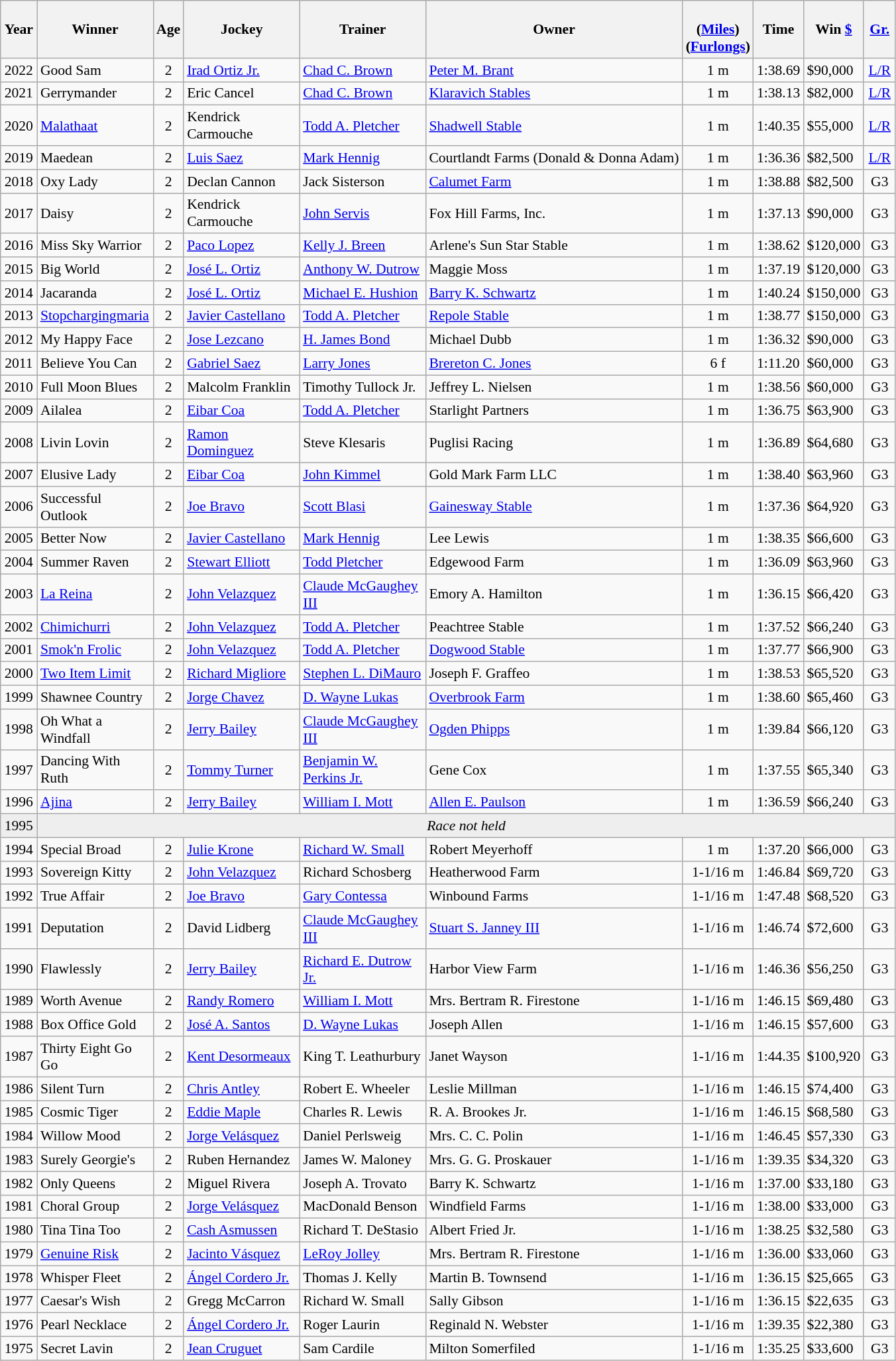<table class="wikitable sortable" style="font-size:90%">
<tr>
<th style="width:30px">Year</th>
<th style="width:110px">Winner</th>
<th style="width:20px">Age</th>
<th style="width:110px">Jockey</th>
<th style="width:120px">Trainer</th>
<th>Owner<br></th>
<th style="width:25px"><br> <span>(<a href='#'>Miles</a>)<br>(<a href='#'>Furlongs</a>)</span></th>
<th style="width:25px">Time</th>
<th style="width:35px">Win <a href='#'>$</a></th>
<th style="width:25px"><a href='#'>Gr.</a></th>
</tr>
<tr>
<td align="center">2022</td>
<td>Good Sam</td>
<td align="center">2</td>
<td><a href='#'>Irad Ortiz Jr.</a></td>
<td><a href='#'>Chad C. Brown</a></td>
<td><a href='#'>Peter M. Brant</a></td>
<td align="center">1 m</td>
<td>1:38.69</td>
<td>$90,000</td>
<td align="center"><a href='#'>L/R</a></td>
</tr>
<tr>
<td align="center">2021</td>
<td>Gerrymander</td>
<td align="center">2</td>
<td>Eric Cancel</td>
<td><a href='#'>Chad C. Brown</a></td>
<td><a href='#'>Klaravich Stables</a></td>
<td align="center">1 m</td>
<td>1:38.13</td>
<td>$82,000</td>
<td align="center"><a href='#'>L/R</a></td>
</tr>
<tr>
<td align="center">2020</td>
<td><a href='#'>Malathaat</a></td>
<td align="center">2</td>
<td>Kendrick Carmouche</td>
<td><a href='#'>Todd A. Pletcher</a></td>
<td><a href='#'>Shadwell Stable</a></td>
<td align="center">1 m</td>
<td>1:40.35</td>
<td>$55,000</td>
<td align="center"><a href='#'>L/R</a></td>
</tr>
<tr>
<td align=center>2019</td>
<td>Maedean</td>
<td align=center>2</td>
<td><a href='#'>Luis Saez</a></td>
<td><a href='#'>Mark Hennig</a></td>
<td>Courtlandt Farms (Donald & Donna Adam)</td>
<td align=center>1 m</td>
<td>1:36.36</td>
<td>$82,500</td>
<td align=center><a href='#'>L/R</a></td>
</tr>
<tr>
<td align=center>2018</td>
<td>Oxy Lady</td>
<td align=center>2</td>
<td>Declan Cannon</td>
<td>Jack Sisterson</td>
<td><a href='#'>Calumet Farm</a></td>
<td align=center>1 m</td>
<td>1:38.88</td>
<td>$82,500</td>
<td align=center>G3</td>
</tr>
<tr>
<td align=center>2017</td>
<td>Daisy</td>
<td align=center>2</td>
<td>Kendrick Carmouche</td>
<td><a href='#'>John Servis</a></td>
<td>Fox Hill Farms, Inc.</td>
<td align=center>1 m</td>
<td>1:37.13</td>
<td>$90,000</td>
<td align=center>G3</td>
</tr>
<tr>
<td align=center>2016</td>
<td>Miss Sky Warrior</td>
<td align=center>2</td>
<td><a href='#'>Paco Lopez</a></td>
<td><a href='#'>Kelly J. Breen</a></td>
<td>Arlene's Sun Star Stable</td>
<td align=center>1 m</td>
<td>1:38.62</td>
<td>$120,000</td>
<td align=center>G3</td>
</tr>
<tr>
<td align=center>2015</td>
<td>Big World</td>
<td align=center>2</td>
<td><a href='#'>José L. Ortiz</a></td>
<td><a href='#'>Anthony W. Dutrow</a></td>
<td>Maggie Moss</td>
<td align=center>1 m</td>
<td>1:37.19</td>
<td>$120,000</td>
<td align=center>G3</td>
</tr>
<tr>
<td align=center>2014</td>
<td>Jacaranda</td>
<td align=center>2</td>
<td><a href='#'>José L. Ortiz</a></td>
<td><a href='#'>Michael E. Hushion</a></td>
<td><a href='#'>Barry K. Schwartz</a></td>
<td align=center>1 m</td>
<td>1:40.24</td>
<td>$150,000</td>
<td align=center>G3</td>
</tr>
<tr>
<td align=center>2013</td>
<td><a href='#'>Stopchargingmaria</a></td>
<td align=center>2</td>
<td><a href='#'>Javier Castellano</a></td>
<td><a href='#'>Todd A. Pletcher</a></td>
<td><a href='#'>Repole Stable</a></td>
<td align=center>1 m</td>
<td>1:38.77</td>
<td>$150,000</td>
<td align=center>G3</td>
</tr>
<tr>
<td align=center>2012</td>
<td>My Happy Face</td>
<td align=center>2</td>
<td><a href='#'>Jose Lezcano</a></td>
<td><a href='#'>H. James Bond</a></td>
<td>Michael Dubb</td>
<td align=center>1 m</td>
<td>1:36.32</td>
<td>$90,000</td>
<td align=center>G3</td>
</tr>
<tr>
<td align=center>2011</td>
<td>Believe You Can</td>
<td align=center>2</td>
<td><a href='#'>Gabriel Saez</a></td>
<td><a href='#'>Larry Jones</a></td>
<td><a href='#'>Brereton C. Jones</a></td>
<td align=center>6 f</td>
<td>1:11.20</td>
<td>$60,000</td>
<td align=center>G3</td>
</tr>
<tr>
<td align=center>2010</td>
<td>Full Moon Blues</td>
<td align=center>2</td>
<td>Malcolm Franklin</td>
<td>Timothy Tullock Jr.</td>
<td>Jeffrey L. Nielsen</td>
<td align=center>1 m</td>
<td>1:38.56</td>
<td>$60,000</td>
<td align=center>G3</td>
</tr>
<tr>
<td align=center>2009</td>
<td>Ailalea</td>
<td align=center>2</td>
<td><a href='#'>Eibar Coa</a></td>
<td><a href='#'>Todd A. Pletcher</a></td>
<td>Starlight Partners</td>
<td align=center>1 m</td>
<td>1:36.75</td>
<td>$63,900</td>
<td align=center>G3</td>
</tr>
<tr>
<td align=center>2008</td>
<td>Livin Lovin</td>
<td align=center>2</td>
<td><a href='#'>Ramon Dominguez</a></td>
<td>Steve Klesaris</td>
<td>Puglisi Racing</td>
<td align=center>1 m</td>
<td>1:36.89</td>
<td>$64,680</td>
<td align=center>G3</td>
</tr>
<tr>
<td align=center>2007</td>
<td>Elusive Lady</td>
<td align=center>2</td>
<td><a href='#'>Eibar Coa</a></td>
<td><a href='#'>John Kimmel</a></td>
<td>Gold Mark Farm LLC</td>
<td align=center>1 m</td>
<td>1:38.40</td>
<td>$63,960</td>
<td align=center>G3</td>
</tr>
<tr>
<td align=center>2006</td>
<td>Successful Outlook</td>
<td align=center>2</td>
<td><a href='#'>Joe Bravo</a></td>
<td><a href='#'>Scott Blasi</a></td>
<td><a href='#'>Gainesway Stable</a></td>
<td align=center>1 m</td>
<td>1:37.36</td>
<td>$64,920</td>
<td align=center>G3</td>
</tr>
<tr>
<td align=center>2005</td>
<td>Better Now</td>
<td align=center>2</td>
<td><a href='#'>Javier Castellano</a></td>
<td><a href='#'>Mark Hennig</a></td>
<td>Lee Lewis</td>
<td align=center>1 m</td>
<td>1:38.35</td>
<td>$66,600</td>
<td align=center>G3</td>
</tr>
<tr>
<td align=center>2004</td>
<td>Summer Raven</td>
<td align=center>2</td>
<td><a href='#'>Stewart Elliott</a></td>
<td><a href='#'>Todd Pletcher</a></td>
<td>Edgewood Farm</td>
<td align=center>1 m</td>
<td>1:36.09</td>
<td>$63,960</td>
<td align=center>G3</td>
</tr>
<tr>
<td align=center>2003</td>
<td><a href='#'>La Reina</a></td>
<td align=center>2</td>
<td><a href='#'>John Velazquez</a></td>
<td><a href='#'>Claude McGaughey III</a></td>
<td>Emory A. Hamilton</td>
<td align=center>1 m</td>
<td>1:36.15</td>
<td>$66,420</td>
<td align=center>G3</td>
</tr>
<tr>
<td align=center>2002</td>
<td><a href='#'>Chimichurri</a></td>
<td align=center>2</td>
<td><a href='#'>John Velazquez</a></td>
<td><a href='#'>Todd A. Pletcher</a></td>
<td>Peachtree Stable</td>
<td align=center>1 m</td>
<td>1:37.52</td>
<td>$66,240</td>
<td align=center>G3</td>
</tr>
<tr>
<td align=center>2001</td>
<td><a href='#'>Smok'n Frolic</a></td>
<td align=center>2</td>
<td><a href='#'>John Velazquez</a></td>
<td><a href='#'>Todd A. Pletcher</a></td>
<td><a href='#'>Dogwood Stable</a></td>
<td align=center>1 m</td>
<td>1:37.77</td>
<td>$66,900</td>
<td align=center>G3</td>
</tr>
<tr>
<td align=center>2000</td>
<td><a href='#'>Two Item Limit</a></td>
<td align=center>2</td>
<td><a href='#'>Richard Migliore</a></td>
<td><a href='#'>Stephen L. DiMauro</a></td>
<td>Joseph F. Graffeo</td>
<td align=center>1 m</td>
<td>1:38.53</td>
<td>$65,520</td>
<td align=center>G3</td>
</tr>
<tr>
<td align=center>1999</td>
<td>Shawnee Country</td>
<td align=center>2</td>
<td><a href='#'>Jorge Chavez</a></td>
<td><a href='#'>D. Wayne Lukas</a></td>
<td><a href='#'>Overbrook Farm</a></td>
<td align=center>1 m</td>
<td>1:38.60</td>
<td>$65,460</td>
<td align=center>G3</td>
</tr>
<tr>
<td align=center>1998</td>
<td>Oh What a Windfall</td>
<td align=center>2</td>
<td><a href='#'>Jerry Bailey</a></td>
<td><a href='#'>Claude McGaughey III</a></td>
<td><a href='#'>Ogden Phipps</a></td>
<td align=center>1 m</td>
<td>1:39.84</td>
<td>$66,120</td>
<td align=center>G3</td>
</tr>
<tr>
<td align=center>1997</td>
<td>Dancing With Ruth</td>
<td align=center>2</td>
<td><a href='#'>Tommy Turner</a></td>
<td><a href='#'>Benjamin W. Perkins Jr.</a></td>
<td>Gene Cox</td>
<td align=center>1 m</td>
<td>1:37.55</td>
<td>$65,340</td>
<td align=center>G3</td>
</tr>
<tr>
<td align=center>1996</td>
<td><a href='#'>Ajina</a></td>
<td align=center>2</td>
<td><a href='#'>Jerry Bailey</a></td>
<td><a href='#'>William I. Mott</a></td>
<td><a href='#'>Allen E. Paulson</a></td>
<td align=center>1 m</td>
<td>1:36.59</td>
<td>$66,240</td>
<td align=center>G3</td>
</tr>
<tr bgcolor="#eeeeee">
<td align=center>1995</td>
<td colspan="9" align="center"><em>Race not held</em></td>
</tr>
<tr>
<td align=center>1994</td>
<td>Special Broad</td>
<td align=center>2</td>
<td><a href='#'>Julie Krone</a></td>
<td><a href='#'>Richard W. Small</a></td>
<td>Robert Meyerhoff</td>
<td align=center>1 m</td>
<td>1:37.20</td>
<td>$66,000</td>
<td align=center>G3</td>
</tr>
<tr>
<td align=center>1993</td>
<td>Sovereign Kitty</td>
<td align=center>2</td>
<td><a href='#'>John Velazquez</a></td>
<td>Richard Schosberg</td>
<td>Heatherwood Farm</td>
<td align=center>1-1/16 m</td>
<td>1:46.84</td>
<td>$69,720</td>
<td align=center>G3</td>
</tr>
<tr>
<td align=center>1992</td>
<td>True Affair</td>
<td align=center>2</td>
<td><a href='#'>Joe Bravo</a></td>
<td><a href='#'>Gary Contessa</a></td>
<td>Winbound Farms</td>
<td align=center>1-1/16 m</td>
<td>1:47.48</td>
<td>$68,520</td>
<td align=center>G3</td>
</tr>
<tr>
<td align=center>1991</td>
<td>Deputation</td>
<td align=center>2</td>
<td>David Lidberg</td>
<td><a href='#'>Claude McGaughey III</a></td>
<td><a href='#'>Stuart S. Janney III</a></td>
<td align=center>1-1/16 m</td>
<td>1:46.74</td>
<td>$72,600</td>
<td align=center>G3</td>
</tr>
<tr>
<td align="center">1990</td>
<td>Flawlessly</td>
<td align="center">2</td>
<td><a href='#'>Jerry Bailey</a></td>
<td><a href='#'>Richard E. Dutrow Jr.</a></td>
<td>Harbor View Farm</td>
<td align=center>1-1/16 m</td>
<td>1:46.36</td>
<td>$56,250</td>
<td align="center">G3</td>
</tr>
<tr>
<td align="center">1989</td>
<td>Worth Avenue</td>
<td align="center">2</td>
<td><a href='#'>Randy Romero</a></td>
<td><a href='#'>William I. Mott</a></td>
<td>Mrs. Bertram R. Firestone</td>
<td align=center>1-1/16 m</td>
<td>1:46.15</td>
<td>$69,480</td>
<td align="center">G3</td>
</tr>
<tr>
<td align="center">1988</td>
<td>Box Office Gold</td>
<td align="center">2</td>
<td><a href='#'>José A. Santos</a></td>
<td><a href='#'>D. Wayne Lukas</a></td>
<td>Joseph Allen</td>
<td align=center>1-1/16 m</td>
<td>1:46.15</td>
<td>$57,600</td>
<td align="center">G3</td>
</tr>
<tr>
<td align="center">1987</td>
<td>Thirty Eight Go Go</td>
<td align="center">2</td>
<td><a href='#'>Kent Desormeaux</a></td>
<td>King T. Leathurbury</td>
<td>Janet Wayson</td>
<td align=center>1-1/16 m</td>
<td>1:44.35</td>
<td>$100,920</td>
<td align="center">G3</td>
</tr>
<tr>
<td align="center">1986</td>
<td>Silent Turn</td>
<td align="center">2</td>
<td><a href='#'>Chris Antley</a></td>
<td>Robert E. Wheeler</td>
<td>Leslie Millman</td>
<td align=center>1-1/16 m</td>
<td>1:46.15</td>
<td>$74,400</td>
<td align="center">G3</td>
</tr>
<tr>
<td align="center">1985</td>
<td>Cosmic Tiger</td>
<td align="center">2</td>
<td><a href='#'>Eddie Maple</a></td>
<td>Charles R. Lewis</td>
<td>R. A. Brookes Jr.</td>
<td align=center>1-1/16 m</td>
<td>1:46.15</td>
<td>$68,580</td>
<td align="center">G3</td>
</tr>
<tr>
<td align="center">1984</td>
<td>Willow Mood</td>
<td align="center">2</td>
<td><a href='#'>Jorge Velásquez</a></td>
<td>Daniel Perlsweig</td>
<td>Mrs. C. C. Polin</td>
<td align=center>1-1/16 m</td>
<td>1:46.45</td>
<td>$57,330</td>
<td align="center">G3</td>
</tr>
<tr>
<td align="center">1983</td>
<td>Surely Georgie's</td>
<td align="center">2</td>
<td>Ruben Hernandez</td>
<td>James W. Maloney</td>
<td>Mrs. G. G. Proskauer</td>
<td align=center>1-1/16 m</td>
<td>1:39.35</td>
<td>$34,320</td>
<td align="center">G3</td>
</tr>
<tr>
<td align="center">1982</td>
<td>Only Queens</td>
<td align="center">2</td>
<td>Miguel Rivera</td>
<td>Joseph A. Trovato</td>
<td>Barry K. Schwartz</td>
<td align=center>1-1/16 m</td>
<td>1:37.00</td>
<td>$33,180</td>
<td align="center">G3</td>
</tr>
<tr>
<td align="center">1981</td>
<td>Choral Group</td>
<td align="center">2</td>
<td><a href='#'>Jorge Velásquez</a></td>
<td>MacDonald Benson</td>
<td>Windfield Farms</td>
<td align=center>1-1/16 m</td>
<td>1:38.00</td>
<td>$33,000</td>
<td align="center">G3</td>
</tr>
<tr>
<td align="center">1980</td>
<td>Tina Tina Too</td>
<td align="center">2</td>
<td><a href='#'>Cash Asmussen</a></td>
<td>Richard T. DeStasio</td>
<td>Albert Fried Jr.</td>
<td align=center>1-1/16 m</td>
<td>1:38.25</td>
<td>$32,580</td>
<td align="center">G3</td>
</tr>
<tr>
<td align="center">1979</td>
<td><a href='#'>Genuine Risk</a></td>
<td align="center">2</td>
<td><a href='#'>Jacinto Vásquez</a></td>
<td><a href='#'>LeRoy Jolley</a></td>
<td>Mrs. Bertram R. Firestone</td>
<td align=center>1-1/16 m</td>
<td>1:36.00</td>
<td>$33,060</td>
<td align="center">G3</td>
</tr>
<tr>
<td align="center">1978</td>
<td>Whisper Fleet</td>
<td align="center">2</td>
<td><a href='#'>Ángel Cordero Jr.</a></td>
<td>Thomas J. Kelly</td>
<td>Martin B. Townsend</td>
<td align=center>1-1/16 m</td>
<td>1:36.15</td>
<td>$25,665</td>
<td align="center">G3</td>
</tr>
<tr>
<td align="center">1977</td>
<td>Caesar's Wish</td>
<td align="center">2</td>
<td>Gregg McCarron</td>
<td>Richard W. Small</td>
<td>Sally Gibson</td>
<td align=center>1-1/16 m</td>
<td>1:36.15</td>
<td>$22,635</td>
<td align="center">G3</td>
</tr>
<tr>
<td align="center">1976</td>
<td>Pearl Necklace</td>
<td align="center">2</td>
<td><a href='#'>Ángel Cordero Jr.</a></td>
<td>Roger Laurin</td>
<td>Reginald N. Webster</td>
<td align=center>1-1/16 m</td>
<td>1:39.35</td>
<td>$22,380</td>
<td align="center">G3</td>
</tr>
<tr>
<td align="center">1975</td>
<td>Secret Lavin</td>
<td align="center">2</td>
<td><a href='#'>Jean Cruguet</a></td>
<td>Sam Cardile</td>
<td>Milton Somerfiled</td>
<td align=center>1-1/16 m</td>
<td>1:35.25</td>
<td>$33,600</td>
<td align="center">G3</td>
</tr>
</table>
